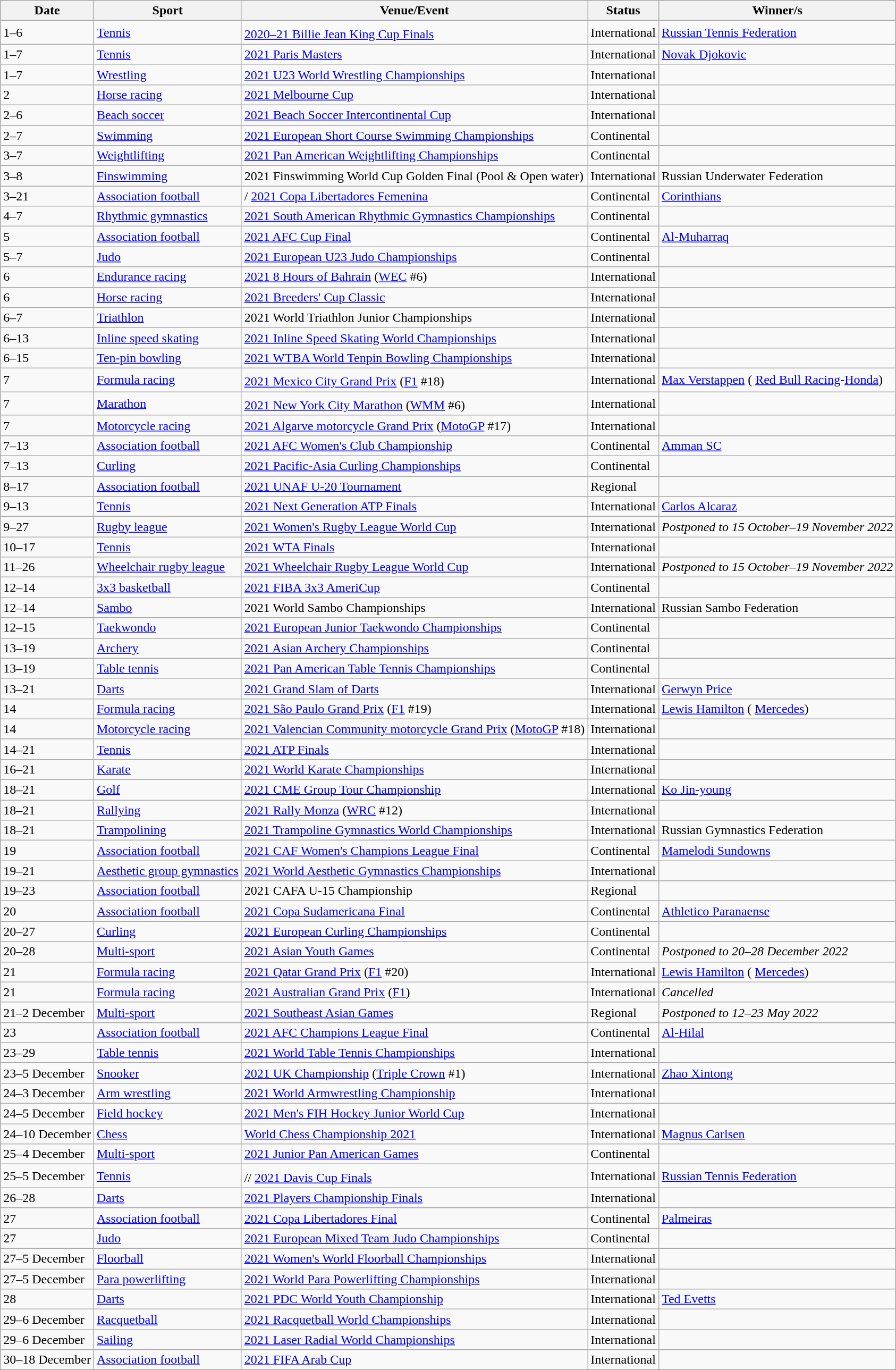<table class="wikitable source">
<tr>
<th>Date</th>
<th>Sport</th>
<th>Venue/Event</th>
<th>Status</th>
<th>Winner/s</th>
</tr>
<tr>
<td>1–6</td>
<td><a href='#'>Tennis</a></td>
<td> <a href='#'>2020–21 Billie Jean King Cup Finals</a><sup></sup></td>
<td>International</td>
<td> <a href='#'>Russian Tennis Federation</a></td>
</tr>
<tr>
<td>1–7</td>
<td><a href='#'>Tennis</a></td>
<td> <a href='#'>2021 Paris Masters</a></td>
<td>International</td>
<td> <a href='#'>Novak Djokovic</a></td>
</tr>
<tr>
<td>1–7</td>
<td><a href='#'>Wrestling</a></td>
<td> <a href='#'>2021 U23 World Wrestling Championships</a></td>
<td>International</td>
<td></td>
</tr>
<tr>
<td>2</td>
<td><a href='#'>Horse racing</a></td>
<td> <a href='#'>2021 Melbourne Cup</a></td>
<td>International</td>
<td></td>
</tr>
<tr>
<td>2–6</td>
<td><a href='#'>Beach soccer</a></td>
<td> <a href='#'>2021 Beach Soccer Intercontinental Cup</a></td>
<td>International</td>
<td></td>
</tr>
<tr>
<td>2–7</td>
<td><a href='#'>Swimming</a></td>
<td> <a href='#'>2021 European Short Course Swimming Championships</a></td>
<td>Continental</td>
<td></td>
</tr>
<tr>
<td>3–7</td>
<td><a href='#'>Weightlifting</a></td>
<td> <a href='#'>2021 Pan American Weightlifting Championships</a></td>
<td>Continental</td>
<td></td>
</tr>
<tr>
<td>3–8</td>
<td><a href='#'>Finswimming</a></td>
<td> 2021 Finswimming World Cup Golden Final (Pool & Open water)</td>
<td>International</td>
<td>Russian Underwater Federation</td>
</tr>
<tr>
<td>3–21</td>
<td><a href='#'>Association football</a></td>
<td>/ <a href='#'>2021 Copa Libertadores Femenina</a></td>
<td>Continental</td>
<td> <a href='#'>Corinthians</a></td>
</tr>
<tr>
<td>4–7</td>
<td><a href='#'>Rhythmic gymnastics</a></td>
<td> <a href='#'>2021 South American Rhythmic Gymnastics Championships</a></td>
<td>Continental</td>
<td></td>
</tr>
<tr>
<td>5</td>
<td><a href='#'>Association football</a></td>
<td> <a href='#'>2021 AFC Cup Final</a></td>
<td>Continental</td>
<td> <a href='#'>Al-Muharraq</a></td>
</tr>
<tr>
<td>5–7</td>
<td><a href='#'>Judo</a></td>
<td> <a href='#'>2021 European U23 Judo Championships</a></td>
<td>Continental</td>
<td></td>
</tr>
<tr>
<td>6</td>
<td><a href='#'>Endurance racing</a></td>
<td> <a href='#'>2021 8 Hours of Bahrain</a> (<a href='#'>WEC</a> #6)</td>
<td>International</td>
<td></td>
</tr>
<tr>
<td>6</td>
<td><a href='#'>Horse racing</a></td>
<td> <a href='#'>2021 Breeders' Cup Classic</a></td>
<td>International</td>
<td></td>
</tr>
<tr>
<td>6–7</td>
<td><a href='#'>Triathlon</a></td>
<td> 2021 World Triathlon Junior Championships</td>
<td>International</td>
<td></td>
</tr>
<tr>
<td>6–13</td>
<td><a href='#'>Inline speed skating</a></td>
<td> <a href='#'>2021 Inline Speed Skating World Championships</a></td>
<td>International</td>
<td></td>
</tr>
<tr>
<td>6–15</td>
<td><a href='#'>Ten-pin bowling</a></td>
<td> <a href='#'>2021 WTBA World Tenpin Bowling Championships</a></td>
<td>International</td>
<td></td>
</tr>
<tr>
<td>7</td>
<td><a href='#'>Formula racing</a></td>
<td> <a href='#'>2021 Mexico City Grand Prix</a> (<a href='#'>F1</a> #18)<sup></sup></td>
<td>International</td>
<td> <a href='#'>Max Verstappen</a> ( <a href='#'>Red Bull Racing</a>-<a href='#'>Honda</a>)</td>
</tr>
<tr>
<td>7</td>
<td><a href='#'>Marathon</a></td>
<td> <a href='#'>2021 New York City Marathon</a> (<a href='#'>WMM</a> #6)<sup></sup></td>
<td>International</td>
<td></td>
</tr>
<tr>
<td>7</td>
<td><a href='#'>Motorcycle racing</a></td>
<td> <a href='#'>2021 Algarve motorcycle Grand Prix</a> (<a href='#'>MotoGP</a> #17)</td>
<td>International</td>
<td></td>
</tr>
<tr>
<td>7–13</td>
<td><a href='#'>Association football</a></td>
<td> <a href='#'>2021 AFC Women's Club Championship</a></td>
<td>Continental</td>
<td> <a href='#'>Amman SC</a></td>
</tr>
<tr>
<td>7–13</td>
<td><a href='#'>Curling</a></td>
<td> <a href='#'>2021 Pacific-Asia Curling Championships</a></td>
<td>Continental</td>
<td></td>
</tr>
<tr>
<td>8–17</td>
<td><a href='#'>Association football</a></td>
<td> <a href='#'>2021 UNAF U-20 Tournament</a></td>
<td>Regional</td>
<td></td>
</tr>
<tr>
<td>9–13</td>
<td><a href='#'>Tennis</a></td>
<td> <a href='#'>2021 Next Generation ATP Finals</a></td>
<td>International</td>
<td> <a href='#'>Carlos Alcaraz</a></td>
</tr>
<tr>
<td>9–27</td>
<td><a href='#'>Rugby league</a></td>
<td> <a href='#'>2021 Women's Rugby League World Cup</a></td>
<td>International</td>
<td><em>Postponed to 15 October–19 November 2022</em></td>
</tr>
<tr>
<td>10–17</td>
<td><a href='#'>Tennis</a></td>
<td> <a href='#'>2021 WTA Finals</a></td>
<td>International</td>
<td></td>
</tr>
<tr>
<td>11–26</td>
<td><a href='#'>Wheelchair rugby league</a></td>
<td> <a href='#'>2021 Wheelchair Rugby League World Cup</a></td>
<td>International</td>
<td><em>Postponed to 15 October–19 November 2022</em></td>
</tr>
<tr>
<td>12–14</td>
<td><a href='#'>3x3 basketball</a></td>
<td> <a href='#'>2021 FIBA 3x3 AmeriCup</a></td>
<td>Continental</td>
<td></td>
</tr>
<tr>
<td>12–14</td>
<td><a href='#'>Sambo</a></td>
<td> 2021 World Sambo Championships</td>
<td>International</td>
<td>Russian Sambo Federation</td>
</tr>
<tr>
<td>12–15</td>
<td><a href='#'>Taekwondo</a></td>
<td> <a href='#'>2021 European Junior Taekwondo Championships</a></td>
<td>Continental</td>
<td></td>
</tr>
<tr>
<td>13–19</td>
<td><a href='#'>Archery</a></td>
<td> <a href='#'>2021 Asian Archery Championships</a></td>
<td>Continental</td>
<td></td>
</tr>
<tr>
<td>13–19</td>
<td><a href='#'>Table tennis</a></td>
<td> <a href='#'>2021 Pan American Table Tennis Championships</a></td>
<td>Continental</td>
<td></td>
</tr>
<tr>
<td>13–21</td>
<td><a href='#'>Darts</a></td>
<td> <a href='#'>2021 Grand Slam of Darts</a></td>
<td>International</td>
<td> <a href='#'>Gerwyn Price</a></td>
</tr>
<tr>
<td>14</td>
<td><a href='#'>Formula racing</a></td>
<td> <a href='#'>2021 São Paulo Grand Prix</a> (<a href='#'>F1</a> #19)</td>
<td>International</td>
<td> <a href='#'>Lewis Hamilton</a> ( <a href='#'>Mercedes</a>)</td>
</tr>
<tr>
<td>14</td>
<td><a href='#'>Motorcycle racing</a></td>
<td> <a href='#'>2021 Valencian Community motorcycle Grand Prix</a> (<a href='#'>MotoGP</a> #18)</td>
<td>International</td>
<td></td>
</tr>
<tr>
<td>14–21</td>
<td><a href='#'>Tennis</a></td>
<td> <a href='#'>2021 ATP Finals</a></td>
<td>International</td>
<td></td>
</tr>
<tr>
<td>16–21</td>
<td><a href='#'>Karate</a></td>
<td> <a href='#'>2021 World Karate Championships</a></td>
<td>International</td>
<td></td>
</tr>
<tr>
<td>18–21</td>
<td><a href='#'>Golf</a></td>
<td> <a href='#'>2021 CME Group Tour Championship</a></td>
<td>International</td>
<td> <a href='#'>Ko Jin-young</a></td>
</tr>
<tr>
<td>18–21</td>
<td><a href='#'>Rallying</a></td>
<td> <a href='#'>2021 Rally Monza</a> (<a href='#'>WRC</a> #12)</td>
<td>International</td>
<td></td>
</tr>
<tr>
<td>18–21</td>
<td><a href='#'>Trampolining</a></td>
<td> <a href='#'>2021 Trampoline Gymnastics World Championships</a></td>
<td>International</td>
<td>Russian Gymnastics Federation</td>
</tr>
<tr>
<td>19</td>
<td><a href='#'>Association football</a></td>
<td> <a href='#'>2021 CAF Women's Champions League Final</a></td>
<td>Continental</td>
<td>  <a href='#'>Mamelodi Sundowns</a></td>
</tr>
<tr>
<td>19–21</td>
<td><a href='#'>Aesthetic group gymnastics</a></td>
<td> <a href='#'>2021 World Aesthetic Gymnastics Championships</a></td>
<td>International</td>
<td><br></td>
</tr>
<tr>
<td>19–23</td>
<td><a href='#'>Association football</a></td>
<td> 2021 CAFA U-15 Championship</td>
<td>Regional</td>
<td></td>
</tr>
<tr>
<td>20</td>
<td><a href='#'>Association football</a></td>
<td> <a href='#'>2021 Copa Sudamericana Final</a></td>
<td>Continental</td>
<td> <a href='#'>Athletico Paranaense</a></td>
</tr>
<tr>
<td>20–27</td>
<td><a href='#'>Curling</a></td>
<td> <a href='#'>2021 European Curling Championships</a></td>
<td>Continental</td>
<td></td>
</tr>
<tr>
<td>20–28</td>
<td><a href='#'>Multi-sport</a></td>
<td> <a href='#'>2021 Asian Youth Games</a></td>
<td>Continental</td>
<td><em>Postponed to 20–28 December 2022</em></td>
</tr>
<tr>
<td>21</td>
<td><a href='#'>Formula racing</a></td>
<td> <a href='#'>2021 Qatar Grand Prix</a> (<a href='#'>F1</a> #20)</td>
<td>International</td>
<td> <a href='#'>Lewis Hamilton</a> ( <a href='#'>Mercedes</a>)</td>
</tr>
<tr>
<td>21</td>
<td><a href='#'>Formula racing</a></td>
<td> <a href='#'>2021 Australian Grand Prix</a> (<a href='#'>F1</a>)</td>
<td>International</td>
<td><em>Cancelled</em></td>
</tr>
<tr>
<td>21–2 December</td>
<td><a href='#'>Multi-sport</a></td>
<td> <a href='#'>2021 Southeast Asian Games</a></td>
<td>Regional</td>
<td><em>Postponed to 12–23 May 2022</em></td>
</tr>
<tr>
<td>23</td>
<td><a href='#'>Association football</a></td>
<td> <a href='#'>2021 AFC Champions League Final</a></td>
<td>Continental</td>
<td> <a href='#'>Al-Hilal</a></td>
</tr>
<tr>
<td>23–29</td>
<td><a href='#'>Table tennis</a></td>
<td> <a href='#'>2021 World Table Tennis Championships</a></td>
<td>International</td>
<td></td>
</tr>
<tr>
<td>23–5 December</td>
<td><a href='#'>Snooker</a></td>
<td> <a href='#'>2021 UK Championship</a> (<a href='#'>Triple Crown</a> #1)</td>
<td>International</td>
<td> <a href='#'>Zhao Xintong</a></td>
</tr>
<tr>
<td>24–3 December</td>
<td><a href='#'>Arm wrestling</a></td>
<td> <a href='#'>2021 World Armwrestling Championship</a></td>
<td>International</td>
<td></td>
</tr>
<tr>
<td>24–5 December</td>
<td><a href='#'>Field hockey</a></td>
<td> <a href='#'>2021 Men's FIH Hockey Junior World Cup</a></td>
<td>International</td>
<td></td>
</tr>
<tr>
<td>24–10 December</td>
<td><a href='#'>Chess</a></td>
<td> <a href='#'>World Chess Championship 2021</a></td>
<td>International</td>
<td> <a href='#'>Magnus Carlsen</a></td>
</tr>
<tr>
<td>25–4 December</td>
<td><a href='#'>Multi-sport</a></td>
<td> <a href='#'>2021 Junior Pan American Games</a></td>
<td>Continental</td>
<td></td>
</tr>
<tr>
<td>25–5 December</td>
<td><a href='#'>Tennis</a></td>
<td>// <a href='#'>2021 Davis Cup Finals</a><sup></sup></td>
<td>International</td>
<td> <a href='#'>Russian Tennis Federation</a></td>
</tr>
<tr>
<td>26–28</td>
<td><a href='#'>Darts</a></td>
<td> <a href='#'>2021 Players Championship Finals</a></td>
<td>International</td>
<td></td>
</tr>
<tr>
<td>27</td>
<td><a href='#'>Association football</a></td>
<td> <a href='#'>2021 Copa Libertadores Final</a></td>
<td>Continental</td>
<td> <a href='#'>Palmeiras</a></td>
</tr>
<tr>
<td>27</td>
<td><a href='#'>Judo</a></td>
<td> <a href='#'>2021 European Mixed Team Judo Championships</a></td>
<td>Continental</td>
<td></td>
</tr>
<tr>
<td>27–5 December</td>
<td><a href='#'>Floorball</a></td>
<td> <a href='#'>2021 Women's World Floorball Championships</a></td>
<td>International</td>
<td></td>
</tr>
<tr>
<td>27–5 December</td>
<td><a href='#'>Para powerlifting</a></td>
<td> <a href='#'>2021 World Para Powerlifting Championships</a></td>
<td>International</td>
<td></td>
</tr>
<tr>
<td>28</td>
<td><a href='#'>Darts</a></td>
<td> <a href='#'>2021 PDC World Youth Championship</a></td>
<td>International</td>
<td> <a href='#'>Ted Evetts</a></td>
</tr>
<tr>
<td>29–6 December</td>
<td><a href='#'>Racquetball</a></td>
<td> <a href='#'>2021 Racquetball World Championships</a></td>
<td>International</td>
<td></td>
</tr>
<tr>
<td>29–6 December</td>
<td><a href='#'>Sailing</a></td>
<td> <a href='#'>2021 Laser Radial World Championships</a></td>
<td>International</td>
<td></td>
</tr>
<tr>
<td>30–18 December</td>
<td><a href='#'>Association football</a></td>
<td> <a href='#'>2021 FIFA Arab Cup</a></td>
<td>International</td>
<td></td>
</tr>
</table>
